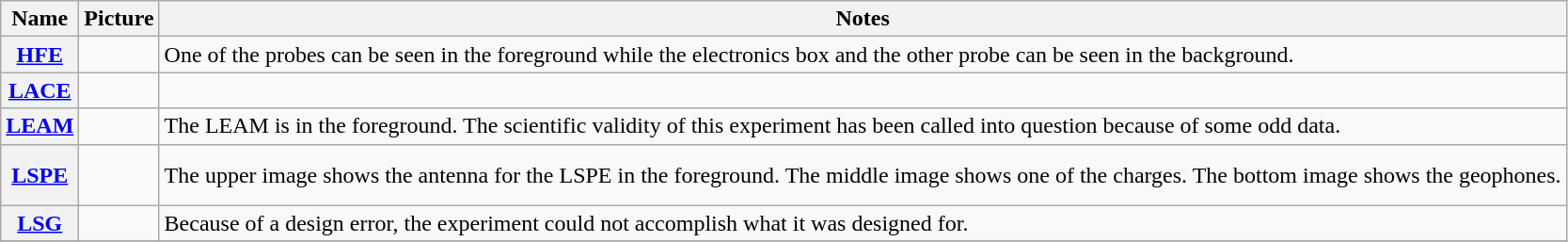<table class="wikitable">
<tr>
<th>Name</th>
<th>Picture</th>
<th>Notes</th>
</tr>
<tr>
<th><a href='#'>HFE</a></th>
<td></td>
<td>One of the probes can be seen in the foreground while the electronics box and the other probe can be seen in the background.</td>
</tr>
<tr>
<th><a href='#'>LACE</a></th>
<td></td>
<td></td>
</tr>
<tr>
<th><a href='#'>LEAM</a></th>
<td></td>
<td>The LEAM is in the foreground. The scientific validity of this experiment has been called into question because of some odd data.</td>
</tr>
<tr>
<th><a href='#'>LSPE</a></th>
<td><br><br></td>
<td>The upper image shows the antenna for the LSPE in the foreground. The middle image shows one of the charges. The bottom image shows the geophones.</td>
</tr>
<tr>
<th><a href='#'>LSG</a></th>
<td></td>
<td>Because of a design error, the experiment could not accomplish what it was designed for.</td>
</tr>
<tr>
</tr>
</table>
